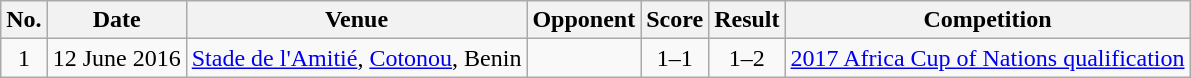<table class="wikitable sortable">
<tr>
<th scope="col">No.</th>
<th scope="col">Date</th>
<th scope="col">Venue</th>
<th scope="col">Opponent</th>
<th scope="col">Score</th>
<th scope="col">Result</th>
<th scope="col">Competition</th>
</tr>
<tr>
<td style="text-align:center">1</td>
<td>12 June 2016</td>
<td><a href='#'>Stade de l'Amitié</a>, <a href='#'>Cotonou</a>, Benin</td>
<td></td>
<td style="text-align:center">1–1</td>
<td style="text-align:center">1–2</td>
<td><a href='#'>2017 Africa Cup of Nations qualification</a></td>
</tr>
</table>
